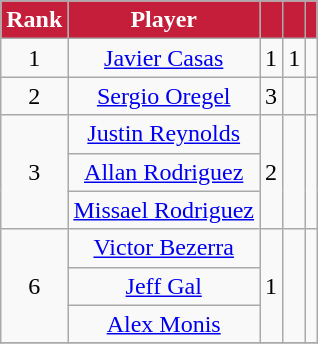<table class="wikitable" style="text-align:center">
<tr>
<th style="background:#C41E3A; color:white; text-align:center;">Rank</th>
<th style="background:#C41E3A; color:white; text-align:center;">Player</th>
<th style="background:#C41E3A; color:white; text-align:center;"></th>
<th style="background:#C41E3A; color:white; text-align:center;"></th>
<th style="background:#C41E3A; color:white; text-align:center;"></th>
</tr>
<tr>
<td>1</td>
<td> <a href='#'>Javier Casas</a></td>
<td>1</td>
<td>1</td>
<td></td>
</tr>
<tr>
<td>2</td>
<td> <a href='#'>Sergio Oregel</a></td>
<td>3</td>
<td></td>
<td></td>
</tr>
<tr>
<td rowspan="3">3</td>
<td> <a href='#'>Justin Reynolds</a></td>
<td rowspan="3">2</td>
<td rowspan="3"></td>
<td rowspan="3"></td>
</tr>
<tr>
<td> <a href='#'>Allan Rodriguez</a></td>
</tr>
<tr>
<td> <a href='#'>Missael Rodriguez</a></td>
</tr>
<tr>
<td rowspan="3">6</td>
<td> <a href='#'>Victor Bezerra</a></td>
<td rowspan="3">1</td>
<td rowspan="3"></td>
<td rowspan="3"></td>
</tr>
<tr>
<td> <a href='#'>Jeff Gal</a></td>
</tr>
<tr>
<td> <a href='#'>Alex Monis</a></td>
</tr>
<tr>
</tr>
</table>
